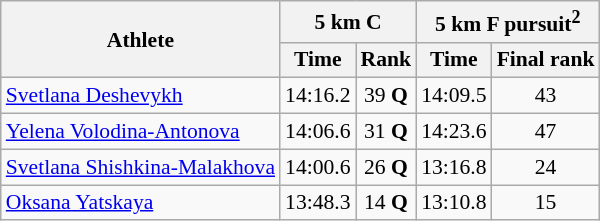<table class="wikitable" border="1" style="font-size:90%">
<tr>
<th rowspan=2>Athlete</th>
<th colspan=2>5 km C</th>
<th colspan=2>5 km F pursuit<sup>2</sup></th>
</tr>
<tr>
<th>Time</th>
<th>Rank</th>
<th>Time</th>
<th>Final rank</th>
</tr>
<tr>
<td><a href='#'>Svetlana Deshevykh</a></td>
<td align=center>14:16.2</td>
<td align=center>39 <strong>Q</strong></td>
<td align=center>14:09.5</td>
<td align=center>43</td>
</tr>
<tr>
<td><a href='#'>Yelena Volodina-Antonova</a></td>
<td align=center>14:06.6</td>
<td align=center>31 <strong>Q</strong></td>
<td align=center>14:23.6</td>
<td align=center>47</td>
</tr>
<tr>
<td><a href='#'>Svetlana Shishkina-Malakhova</a></td>
<td align=center>14:00.6</td>
<td align=center>26 <strong>Q</strong></td>
<td align=center>13:16.8</td>
<td align=center>24</td>
</tr>
<tr>
<td><a href='#'>Oksana Yatskaya</a></td>
<td align=center>13:48.3</td>
<td align=center>14 <strong>Q</strong></td>
<td align=center>13:10.8</td>
<td align=center>15</td>
</tr>
</table>
